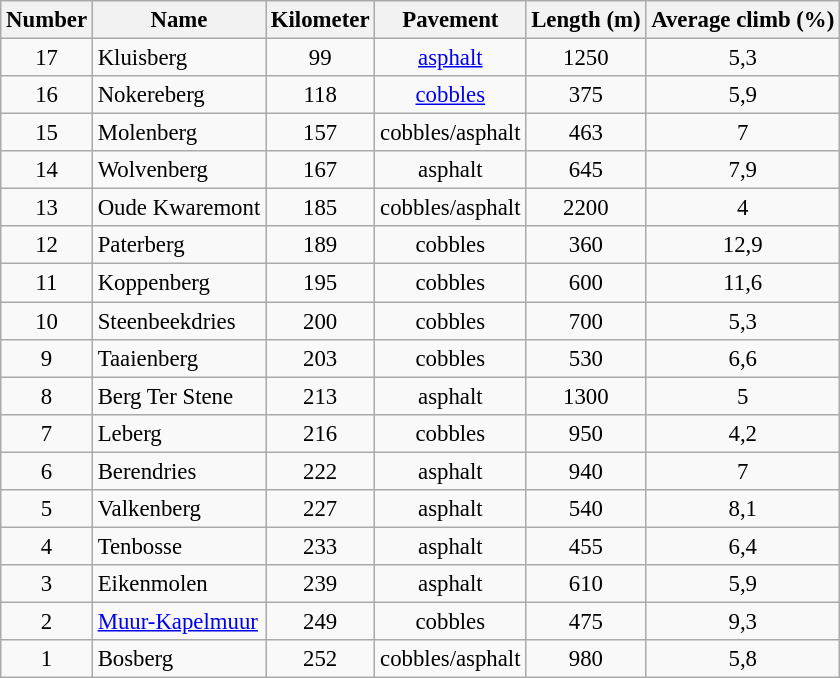<table class="wikitable" style="text-align:center; font-size:95%;">
<tr>
<th>Number</th>
<th>Name</th>
<th>Kilometer</th>
<th>Pavement</th>
<th>Length (m)</th>
<th>Average climb (%)</th>
</tr>
<tr>
<td>17</td>
<td align="left">Kluisberg</td>
<td>99</td>
<td><a href='#'>asphalt</a></td>
<td>1250</td>
<td>5,3</td>
</tr>
<tr>
<td>16</td>
<td align="left">Nokereberg</td>
<td>118</td>
<td><a href='#'>cobbles</a></td>
<td>375</td>
<td>5,9</td>
</tr>
<tr>
<td>15</td>
<td align="left">Molenberg</td>
<td>157</td>
<td>cobbles/asphalt</td>
<td>463</td>
<td>7</td>
</tr>
<tr>
<td>14</td>
<td align="left">Wolvenberg</td>
<td>167</td>
<td>asphalt</td>
<td>645</td>
<td>7,9</td>
</tr>
<tr>
<td>13</td>
<td align="left">Oude Kwaremont</td>
<td>185</td>
<td>cobbles/asphalt</td>
<td>2200</td>
<td>4</td>
</tr>
<tr>
<td>12</td>
<td align="left">Paterberg</td>
<td>189</td>
<td>cobbles</td>
<td>360</td>
<td>12,9</td>
</tr>
<tr>
<td>11</td>
<td align="left">Koppenberg</td>
<td>195</td>
<td>cobbles</td>
<td>600</td>
<td>11,6</td>
</tr>
<tr>
<td>10</td>
<td align="left">Steenbeekdries</td>
<td>200</td>
<td>cobbles</td>
<td>700</td>
<td>5,3</td>
</tr>
<tr>
<td>9</td>
<td align="left">Taaienberg</td>
<td>203</td>
<td>cobbles</td>
<td>530</td>
<td>6,6</td>
</tr>
<tr>
<td>8</td>
<td align="left">Berg Ter Stene</td>
<td>213</td>
<td>asphalt</td>
<td>1300</td>
<td>5</td>
</tr>
<tr>
<td>7</td>
<td align="left">Leberg</td>
<td>216</td>
<td>cobbles</td>
<td>950</td>
<td>4,2</td>
</tr>
<tr>
<td>6</td>
<td align="left">Berendries</td>
<td>222</td>
<td>asphalt</td>
<td>940</td>
<td>7</td>
</tr>
<tr>
<td>5</td>
<td align="left">Valkenberg</td>
<td>227</td>
<td>asphalt</td>
<td>540</td>
<td>8,1</td>
</tr>
<tr>
<td>4</td>
<td align="left">Tenbosse</td>
<td>233</td>
<td>asphalt</td>
<td>455</td>
<td>6,4</td>
</tr>
<tr>
<td>3</td>
<td align="left">Eikenmolen</td>
<td>239</td>
<td>asphalt</td>
<td>610</td>
<td>5,9</td>
</tr>
<tr>
<td>2</td>
<td align="left"><a href='#'>Muur-Kapelmuur</a></td>
<td>249</td>
<td>cobbles</td>
<td>475</td>
<td>9,3</td>
</tr>
<tr>
<td>1</td>
<td align="left">Bosberg</td>
<td>252</td>
<td>cobbles/asphalt</td>
<td>980</td>
<td>5,8</td>
</tr>
</table>
